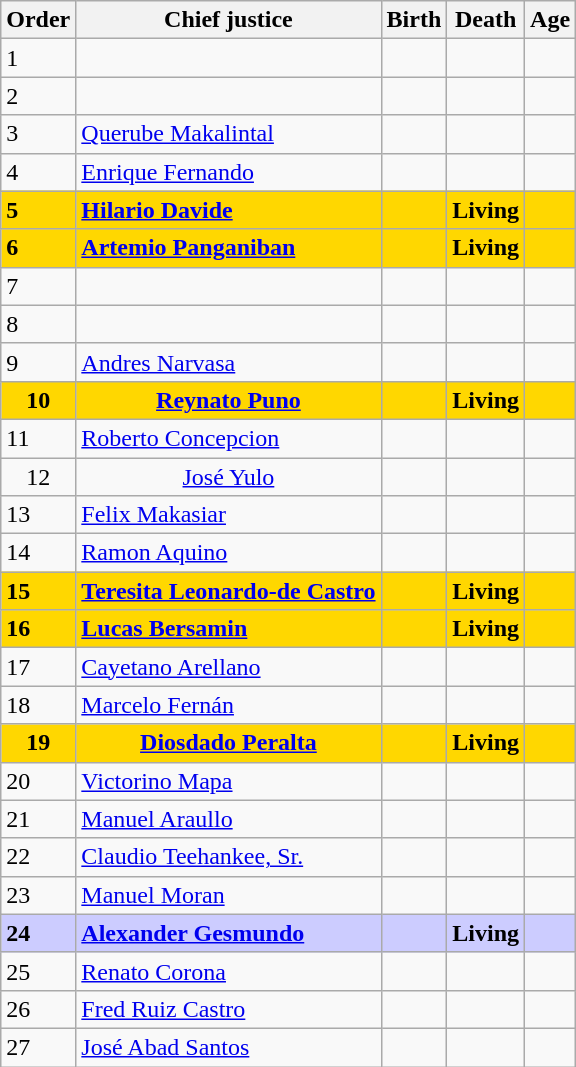<table class="wikitable sortable">
<tr>
<th>Order</th>
<th>Chief justice<br></th>
<th>Birth</th>
<th>Death</th>
<th>Age</th>
</tr>
<tr>
<td>1</td>
<td></td>
<td></td>
<td></td>
<td></td>
</tr>
<tr>
<td>2</td>
<td></td>
<td></td>
<td></td>
<td></td>
</tr>
<tr>
<td>3</td>
<td><a href='#'>Querube Makalintal</a></td>
<td></td>
<td></td>
<td></td>
</tr>
<tr>
<td>4</td>
<td><a href='#'>Enrique Fernando</a></td>
<td></td>
<td></td>
<td></td>
</tr>
<tr>
<td style="background-color:gold;"><strong>5</strong></td>
<td style="background-color:gold;"><strong><a href='#'>Hilario Davide</a></strong></td>
<td style="background-color:gold;"><strong></strong></td>
<td style="background-color:gold;"><strong>Living</strong></td>
<td style="background-color:gold;"><strong></strong></td>
</tr>
<tr style="background-color:gold;">
<td><strong>6</strong></td>
<td style="background-color:gold;"><strong><a href='#'>Artemio Panganiban</a></strong></td>
<td style="background-color:gold;"><strong></strong></td>
<td style="background-color:gold;"><strong>Living</strong></td>
<td style="background-color:gold;"><strong></strong></td>
</tr>
<tr>
<td>7</td>
<td></td>
<td></td>
<td></td>
<td></td>
</tr>
<tr>
<td>8</td>
<td></td>
<td></td>
<td></td>
<td></td>
</tr>
<tr>
<td>9</td>
<td><a href='#'>Andres Narvasa</a></td>
<td></td>
<td></td>
<td></td>
</tr>
<tr align="center" style="background-color:gold;">
<td><strong>10</strong></td>
<td><strong><a href='#'>Reynato Puno</a></strong></td>
<td><strong></strong></td>
<td><strong>Living</strong></td>
<td><strong></strong></td>
</tr>
<tr>
<td>11</td>
<td><a href='#'>Roberto Concepcion</a></td>
<td></td>
<td></td>
<td></td>
</tr>
<tr align="center">
<td>12</td>
<td><a href='#'>José Yulo</a></td>
<td></td>
<td></td>
<td></td>
</tr>
<tr>
<td>13</td>
<td><a href='#'>Felix Makasiar</a></td>
<td></td>
<td></td>
<td></td>
</tr>
<tr>
<td>14</td>
<td><a href='#'>Ramon Aquino</a></td>
<td></td>
<td></td>
<td></td>
</tr>
<tr>
<td style="background-color:gold;"><strong>15</strong></td>
<td style="background-color:gold;"><strong><a href='#'>Teresita Leonardo-de Castro</a></strong></td>
<td style="background-color:gold;"><strong></strong></td>
<td style="background-color:gold;"><strong>Living</strong></td>
<td style="background-color:gold;"><strong></strong></td>
</tr>
<tr>
<td style="background-color:gold;"><strong>16</strong></td>
<td style="background-color:gold;"><strong><a href='#'>Lucas Bersamin</a></strong></td>
<td style="background-color:gold;"><strong></strong></td>
<td style="background-color:gold;"><strong>Living</strong></td>
<td style="background-color:gold;"><strong></strong></td>
</tr>
<tr>
<td>17</td>
<td><a href='#'>Cayetano Arellano</a></td>
<td></td>
<td></td>
<td></td>
</tr>
<tr>
<td>18</td>
<td><a href='#'>Marcelo Fernán</a></td>
<td></td>
<td></td>
<td></td>
</tr>
<tr align="center" style="background-color:gold;">
<td><strong>19</strong></td>
<td><strong><a href='#'>Diosdado Peralta</a></strong></td>
<td><strong></strong></td>
<td><strong>Living</strong></td>
<td><strong></strong></td>
</tr>
<tr>
<td>20</td>
<td><a href='#'>Victorino Mapa</a></td>
<td></td>
<td></td>
<td></td>
</tr>
<tr>
<td>21</td>
<td><a href='#'>Manuel Araullo</a></td>
<td></td>
<td></td>
<td></td>
</tr>
<tr>
<td>22</td>
<td><a href='#'>Claudio Teehankee, Sr.</a></td>
<td></td>
<td></td>
<td></td>
</tr>
<tr>
<td>23</td>
<td><a href='#'>Manuel Moran</a></td>
<td></td>
<td></td>
<td></td>
</tr>
<tr style="background-color:#ccf;">
<td><strong>24</strong></td>
<td><strong><a href='#'>Alexander Gesmundo</a></strong></td>
<td><strong></strong></td>
<td><strong>Living</strong></td>
<td><strong></strong></td>
</tr>
<tr>
<td>25</td>
<td><a href='#'>Renato Corona</a></td>
<td></td>
<td></td>
<td></td>
</tr>
<tr>
<td>26</td>
<td><a href='#'>Fred Ruiz Castro</a></td>
<td></td>
<td></td>
<td></td>
</tr>
<tr>
<td>27</td>
<td><a href='#'>José Abad Santos</a></td>
<td></td>
<td></td>
<td></td>
</tr>
</table>
